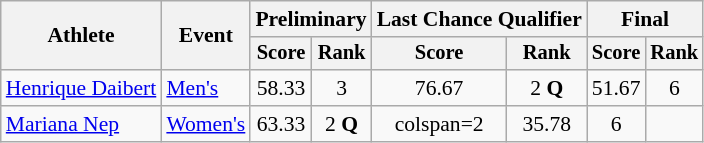<table class=wikitable style=font-size:90%;text-align:center>
<tr>
<th rowspan=2>Athlete</th>
<th rowspan=2>Event</th>
<th colspan=2>Preliminary</th>
<th colspan=2>Last Chance Qualifier</th>
<th colspan=2>Final</th>
</tr>
<tr style=font-size:95%>
<th>Score</th>
<th>Rank</th>
<th>Score</th>
<th>Rank</th>
<th>Score</th>
<th>Rank</th>
</tr>
<tr>
<td align=left><a href='#'>Henrique Daibert</a></td>
<td align=left><a href='#'>Men's</a></td>
<td>58.33</td>
<td>3</td>
<td>76.67</td>
<td>2 <strong>Q</strong></td>
<td>51.67</td>
<td>6</td>
</tr>
<tr>
<td align=left><a href='#'>Mariana Nep</a></td>
<td align=left><a href='#'>Women's</a></td>
<td>63.33</td>
<td>2 <strong>Q</strong></td>
<td>colspan=2 </td>
<td>35.78</td>
<td>6</td>
</tr>
</table>
